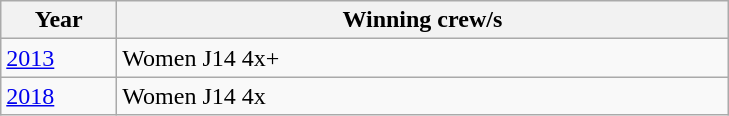<table class="wikitable">
<tr>
<th width=70>Year</th>
<th width=400>Winning crew/s</th>
</tr>
<tr>
<td><a href='#'>2013</a></td>
<td>Women J14 4x+ </td>
</tr>
<tr>
<td><a href='#'>2018</a></td>
<td>Women J14 4x </td>
</tr>
</table>
